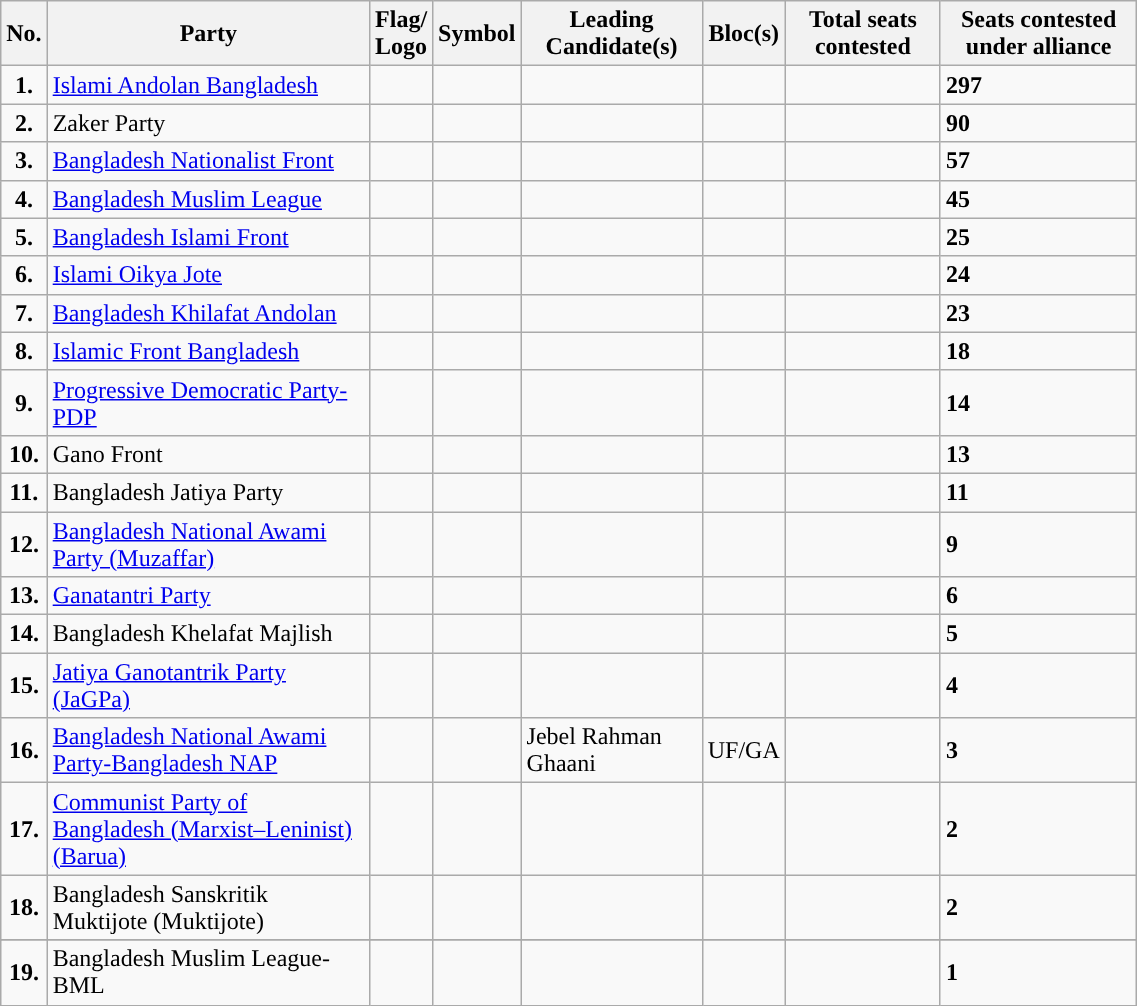<table class="wikitable"  width="60%">
<tr>
<th>No.</th>
<th>Party</th>
<th>Flag/<br>Logo</th>
<th>Symbol</th>
<th>Leading Candidate(s)</th>
<th>Bloc(s)</th>
<th>Total seats contested</th>
<th>Seats contested under alliance</th>
</tr>
<tr>
<td style="text-align:center; background:"><strong>1.</strong></td>
<td><a href='#'>Islami Andolan Bangladesh</a></td>
<td></td>
<td></td>
<td></td>
<td></td>
<td></td>
<td><strong>297</strong></td>
</tr>
<tr>
<td style="text-align:Center; background:"><strong>2.</strong></td>
<td>Zaker Party</td>
<td></td>
<td></td>
<td></td>
<td></td>
<td></td>
<td><strong>90</strong></td>
</tr>
<tr>
<td style="text-align:Center; background:"><strong>3.</strong></td>
<td><a href='#'>Bangladesh Nationalist Front</a></td>
<td></td>
<td></td>
<td></td>
<td></td>
<td></td>
<td><strong>57</strong></td>
</tr>
<tr>
<td style="text-align:Center; background:"><strong>4.</strong></td>
<td><a href='#'>Bangladesh Muslim League</a></td>
<td></td>
<td></td>
<td></td>
<td></td>
<td></td>
<td><strong>45</strong></td>
</tr>
<tr>
<td style="text-align:Center; background:"><strong>5.</strong></td>
<td><a href='#'>Bangladesh Islami Front</a></td>
<td></td>
<td></td>
<td></td>
<td></td>
<td></td>
<td><strong>25</strong></td>
</tr>
<tr>
<td style="text-align:Center; background:"><strong>6.</strong></td>
<td><a href='#'>Islami Oikya Jote</a></td>
<td></td>
<td></td>
<td></td>
<td></td>
<td></td>
<td><strong>24</strong></td>
</tr>
<tr>
<td style="text-align:Center; background:"><strong>7.</strong></td>
<td><a href='#'>Bangladesh Khilafat Andolan</a></td>
<td></td>
<td><br></td>
<td></td>
<td></td>
<td></td>
<td><strong>23</strong></td>
</tr>
<tr>
<td style="text-align:Center; background:"><strong>8.</strong></td>
<td><a href='#'>Islamic Front Bangladesh</a></td>
<td></td>
<td></td>
<td></td>
<td></td>
<td></td>
<td><strong>18</strong></td>
</tr>
<tr>
<td style="text-align:Center; background:"><strong>9.</strong></td>
<td><a href='#'>Progressive Democratic Party-PDP</a></td>
<td></td>
<td></td>
<td></td>
<td></td>
<td></td>
<td><strong>14</strong></td>
</tr>
<tr>
<td style="text-align:Center; background:"><strong>10.</strong></td>
<td>Gano Front</td>
<td></td>
<td></td>
<td></td>
<td></td>
<td></td>
<td><strong>13</strong></td>
</tr>
<tr>
<td style="text-align:Center; background:"><strong>11.</strong></td>
<td>Bangladesh Jatiya Party</td>
<td></td>
<td></td>
<td></td>
<td></td>
<td></td>
<td><strong>11</strong></td>
</tr>
<tr>
<td style="text-align:Center; background:"><strong>12.</strong></td>
<td><a href='#'>Bangladesh National Awami Party (Muzaffar)</a></td>
<td></td>
<td></td>
<td></td>
<td></td>
<td></td>
<td><strong>9</strong></td>
</tr>
<tr>
<td style="text-align:Center; background:"><strong>13.</strong></td>
<td><a href='#'>Ganatantri Party</a></td>
<td></td>
<td></td>
<td></td>
<td></td>
<td></td>
<td><strong>6</strong></td>
</tr>
<tr>
<td style="text-align:Center; background:"><strong>14.</strong></td>
<td>Bangladesh Khelafat Majlish</td>
<td></td>
<td></td>
<td></td>
<td></td>
<td></td>
<td><strong>5</strong></td>
</tr>
<tr>
<td style="text-align:Center; background:"><strong>15.</strong></td>
<td><a href='#'>Jatiya Ganotantrik Party (JaGPa)</a></td>
<td></td>
<td></td>
<td></td>
<td></td>
<td></td>
<td><strong>4</strong></td>
</tr>
<tr>
<td style="text-align:Center; background:"><strong>16.</strong></td>
<td><a href='#'>Bangladesh National Awami Party-Bangladesh NAP</a></td>
<td></td>
<td></td>
<td>Jebel Rahman Ghaani</td>
<td>UF/GA</td>
<td></td>
<td><strong>3</strong></td>
</tr>
<tr>
<td style="text-align:Center; background:"><strong>17.</strong></td>
<td><a href='#'>Communist Party of Bangladesh (Marxist–Leninist) (Barua)</a></td>
<td></td>
<td></td>
<td></td>
<td></td>
<td></td>
<td><strong>2</strong></td>
</tr>
<tr>
<td style="text-align:Center; background:"><strong>18.</strong></td>
<td>Bangladesh Sanskritik Muktijote (Muktijote)</td>
<td></td>
<td></td>
<td></td>
<td></td>
<td></td>
<td><strong>2</strong></td>
</tr>
<tr>
</tr>
<tr>
<td style="text-align:Center; background:"><strong>19.</strong></td>
<td>Bangladesh Muslim League-BML</td>
<td></td>
<td></td>
<td></td>
<td></td>
<td></td>
<td><strong>1</strong></td>
</tr>
</table>
